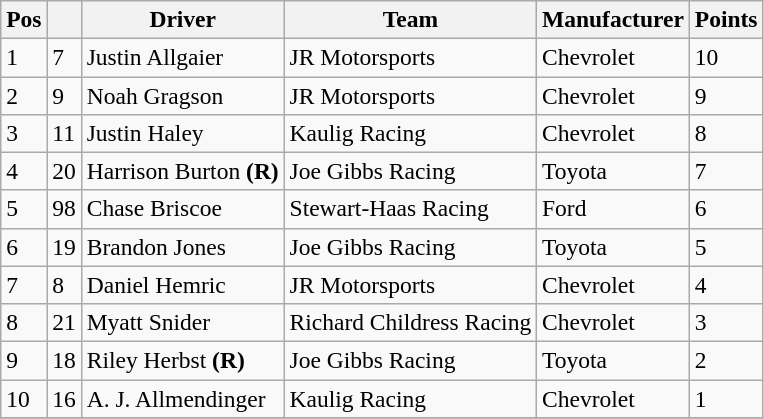<table class="wikitable" style="font-size:98%">
<tr>
<th>Pos</th>
<th></th>
<th>Driver</th>
<th>Team</th>
<th>Manufacturer</th>
<th>Points</th>
</tr>
<tr>
<td>1</td>
<td>7</td>
<td>Justin Allgaier</td>
<td>JR Motorsports</td>
<td>Chevrolet</td>
<td>10</td>
</tr>
<tr>
<td>2</td>
<td>9</td>
<td>Noah Gragson</td>
<td>JR Motorsports</td>
<td>Chevrolet</td>
<td>9</td>
</tr>
<tr>
<td>3</td>
<td>11</td>
<td>Justin Haley</td>
<td>Kaulig Racing</td>
<td>Chevrolet</td>
<td>8</td>
</tr>
<tr>
<td>4</td>
<td>20</td>
<td>Harrison Burton <strong>(R)</strong></td>
<td>Joe Gibbs Racing</td>
<td>Toyota</td>
<td>7</td>
</tr>
<tr>
<td>5</td>
<td>98</td>
<td>Chase Briscoe</td>
<td>Stewart-Haas Racing</td>
<td>Ford</td>
<td>6</td>
</tr>
<tr>
<td>6</td>
<td>19</td>
<td>Brandon Jones</td>
<td>Joe Gibbs Racing</td>
<td>Toyota</td>
<td>5</td>
</tr>
<tr>
<td>7</td>
<td>8</td>
<td>Daniel Hemric</td>
<td>JR Motorsports</td>
<td>Chevrolet</td>
<td>4</td>
</tr>
<tr>
<td>8</td>
<td>21</td>
<td>Myatt Snider</td>
<td>Richard Childress Racing</td>
<td>Chevrolet</td>
<td>3</td>
</tr>
<tr>
<td>9</td>
<td>18</td>
<td>Riley Herbst <strong>(R)</strong></td>
<td>Joe Gibbs Racing</td>
<td>Toyota</td>
<td>2</td>
</tr>
<tr>
<td>10</td>
<td>16</td>
<td>A. J. Allmendinger</td>
<td>Kaulig Racing</td>
<td>Chevrolet</td>
<td>1</td>
</tr>
<tr>
</tr>
</table>
